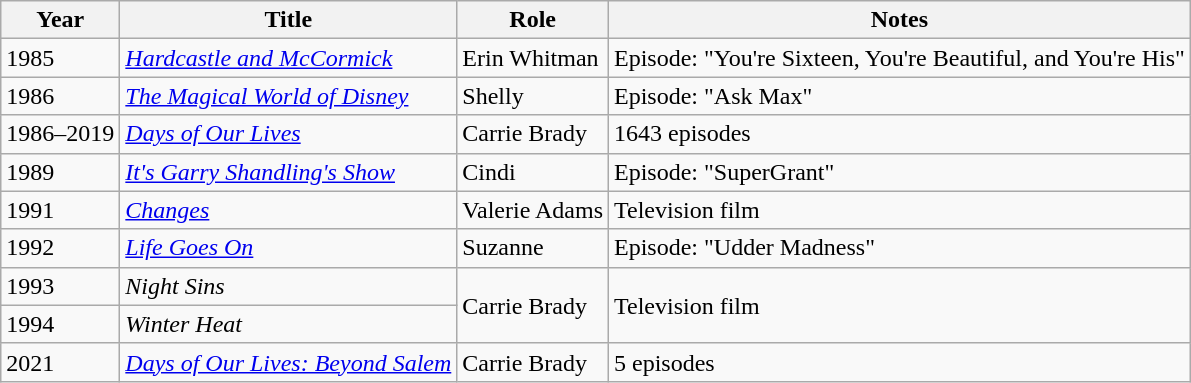<table class="wikitable sortable">
<tr>
<th>Year</th>
<th>Title</th>
<th>Role</th>
<th>Notes</th>
</tr>
<tr>
<td>1985</td>
<td><em><a href='#'>Hardcastle and McCormick</a></em></td>
<td>Erin Whitman</td>
<td>Episode: "You're Sixteen, You're Beautiful, and You're His"</td>
</tr>
<tr>
<td>1986</td>
<td><em><a href='#'>The Magical World of Disney</a></em></td>
<td>Shelly</td>
<td>Episode: "Ask Max"</td>
</tr>
<tr>
<td>1986–2019</td>
<td><em><a href='#'>Days of Our Lives</a></em></td>
<td>Carrie Brady</td>
<td>1643 episodes</td>
</tr>
<tr>
<td>1989</td>
<td><em><a href='#'>It's Garry Shandling's Show</a></em></td>
<td>Cindi</td>
<td>Episode: "SuperGrant"</td>
</tr>
<tr>
<td>1991</td>
<td><a href='#'><em>Changes</em></a></td>
<td>Valerie Adams</td>
<td>Television film</td>
</tr>
<tr>
<td>1992</td>
<td><a href='#'><em>Life Goes On</em></a></td>
<td>Suzanne</td>
<td>Episode: "Udder Madness"</td>
</tr>
<tr>
<td>1993</td>
<td><em>Night Sins</em></td>
<td rowspan="2">Carrie Brady</td>
<td rowspan="2">Television film</td>
</tr>
<tr>
<td>1994</td>
<td><em>Winter Heat</em></td>
</tr>
<tr>
<td>2021</td>
<td><em><a href='#'>Days of Our Lives: Beyond Salem</a></em></td>
<td>Carrie Brady</td>
<td>5 episodes</td>
</tr>
</table>
